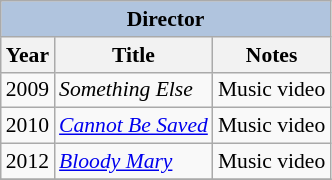<table class="wikitable" style="font-size: 90%;">
<tr>
<th colspan="4" style="background: LightSteelBlue;">Director</th>
</tr>
<tr>
<th>Year</th>
<th>Title</th>
<th>Notes</th>
</tr>
<tr>
<td>2009</td>
<td><em>Something Else</em></td>
<td>Music video</td>
</tr>
<tr>
<td>2010</td>
<td><em><a href='#'>Cannot Be Saved</a></em></td>
<td>Music video</td>
</tr>
<tr>
<td>2012</td>
<td><em><a href='#'>Bloody Mary</a></em></td>
<td>Music video</td>
</tr>
<tr>
</tr>
</table>
